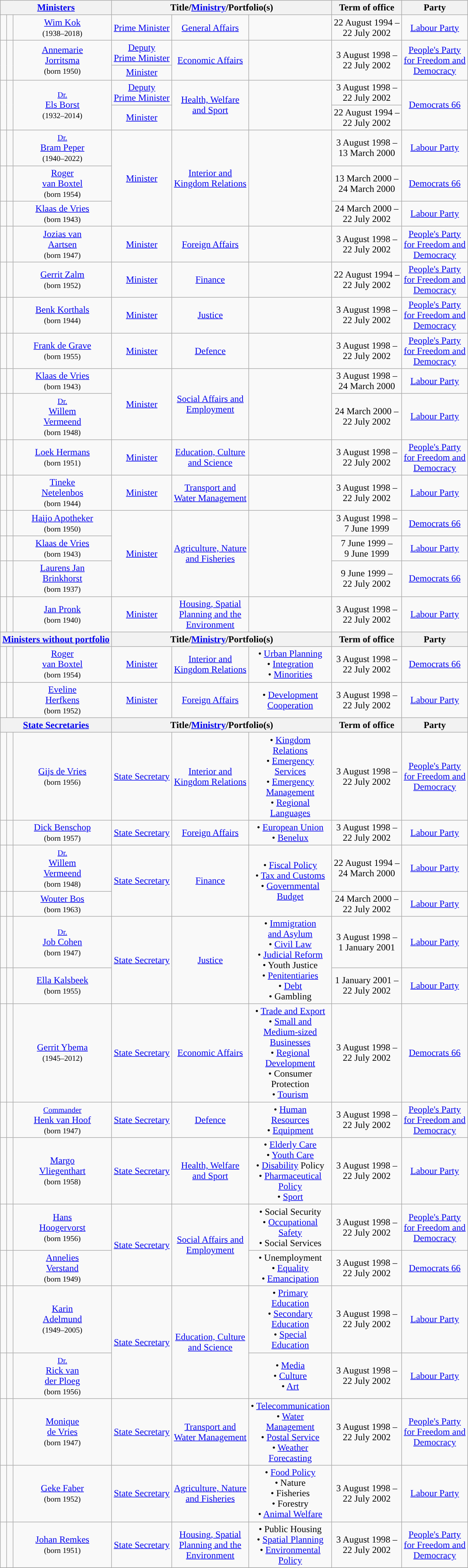<table class="wikitable" style="text-align:center">
<tr>
<th colspan=3><a href='#'>Ministers</a></th>
<th colspan=3>Title/<a href='#'>Ministry</a>/Portfolio(s)</th>
<th>Term of office</th>
<th>Party</th>
</tr>
<tr>
<td style="background:"></td>
<td></td>
<td><a href='#'>Wim Kok</a> <br> <small>(1938–2018)</small></td>
<td><a href='#'>Prime Minister</a></td>
<td><a href='#'>General Affairs</a></td>
<td></td>
<td>22 August 1994 – <br> 22 July 2002 <br> </td>
<td><a href='#'>Labour Party</a></td>
</tr>
<tr>
<td rowspan=2 style="background:"></td>
<td rowspan=2></td>
<td rowspan=2><a href='#'>Annemarie <br> Jorritsma</a> <br> <small>(born 1950)</small></td>
<td><a href='#'>Deputy <br> Prime Minister</a></td>
<td rowspan=2><a href='#'>Economic Affairs</a></td>
<td rowspan=2></td>
<td rowspan=2>3 August 1998 – <br> 22 July 2002</td>
<td rowspan=2><a href='#'>People's Party <br> for Freedom and <br> Democracy</a></td>
</tr>
<tr>
<td><a href='#'>Minister</a></td>
</tr>
<tr>
<td rowspan=2 style="background:"></td>
<td rowspan=2></td>
<td rowspan=2><small><a href='#'>Dr.</a></small> <br> <a href='#'>Els Borst</a> <br> <small>(1932–2014)</small></td>
<td><a href='#'>Deputy <br> Prime Minister</a></td>
<td rowspan=2><a href='#'>Health, Welfare <br> and Sport</a></td>
<td rowspan=2></td>
<td>3 August 1998 – <br> 22 July 2002</td>
<td rowspan=2><a href='#'>Democrats 66</a></td>
</tr>
<tr>
<td><a href='#'>Minister</a></td>
<td>22 August 1994 – <br> 22 July 2002 <br> </td>
</tr>
<tr>
<td style="background:"></td>
<td></td>
<td><small><a href='#'>Dr.</a></small> <br> <a href='#'>Bram Peper</a> <br> <small>(1940–2022)</small></td>
<td rowspan=3><a href='#'>Minister</a></td>
<td rowspan=3><a href='#'>Interior and <br> Kingdom Relations</a></td>
<td rowspan=3></td>
<td>3 August 1998 – <br> 13 March 2000 <br> </td>
<td><a href='#'>Labour Party</a></td>
</tr>
<tr>
<td style="background:"></td>
<td></td>
<td><a href='#'>Roger <br> van Boxtel</a> <br> <small>(born 1954)</small></td>
<td>13 March 2000 – <br> 24 March 2000 <br> </td>
<td><a href='#'>Democrats 66</a></td>
</tr>
<tr>
<td style="background:"></td>
<td></td>
<td><a href='#'>Klaas de Vries</a> <br> <small>(born 1943)</small></td>
<td>24 March 2000 – <br> 22 July 2002</td>
<td><a href='#'>Labour Party</a></td>
</tr>
<tr>
<td style="background:"></td>
<td></td>
<td><a href='#'>Jozias van <br> Aartsen</a> <br> <small>(born 1947)</small></td>
<td><a href='#'>Minister</a></td>
<td><a href='#'>Foreign Affairs</a></td>
<td></td>
<td>3 August 1998 – <br> 22 July 2002</td>
<td><a href='#'>People's Party <br> for Freedom and <br> Democracy</a></td>
</tr>
<tr>
<td style="background:"></td>
<td></td>
<td><a href='#'>Gerrit Zalm</a> <br> <small>(born 1952)</small></td>
<td><a href='#'>Minister</a></td>
<td><a href='#'>Finance</a></td>
<td></td>
<td>22 August 1994 – <br> 22 July 2002 <br> </td>
<td><a href='#'>People's Party <br> for Freedom and <br> Democracy</a></td>
</tr>
<tr>
<td style="background:"></td>
<td></td>
<td><a href='#'>Benk Korthals</a> <br> <small>(born 1944)</small></td>
<td><a href='#'>Minister</a></td>
<td><a href='#'>Justice</a></td>
<td></td>
<td>3 August 1998 – <br> 22 July 2002</td>
<td><a href='#'>People's Party <br> for Freedom and <br> Democracy</a></td>
</tr>
<tr>
<td style="background:"></td>
<td></td>
<td><a href='#'>Frank de Grave</a> <br> <small>(born 1955)</small></td>
<td><a href='#'>Minister</a></td>
<td><a href='#'>Defence</a></td>
<td></td>
<td>3 August 1998 – <br> 22 July 2002</td>
<td><a href='#'>People's Party <br> for Freedom and <br> Democracy</a></td>
</tr>
<tr>
<td style="background:"></td>
<td></td>
<td><a href='#'>Klaas de Vries</a> <br> <small>(born 1943)</small></td>
<td rowspan=2><a href='#'>Minister</a></td>
<td rowspan=2><a href='#'>Social Affairs and <br> Employment</a></td>
<td rowspan=2></td>
<td>3 August 1998 – <br> 24 March 2000 <br> </td>
<td><a href='#'>Labour Party</a></td>
</tr>
<tr>
<td style="background:"></td>
<td></td>
<td><small><a href='#'>Dr.</a></small> <br> <a href='#'>Willem <br> Vermeend</a> <br> <small>(born 1948)</small></td>
<td>24 March 2000 – <br> 22 July 2002</td>
<td><a href='#'>Labour Party</a></td>
</tr>
<tr>
<td style="background:"></td>
<td></td>
<td><a href='#'>Loek Hermans</a> <br> <small>(born 1951)</small></td>
<td><a href='#'>Minister</a></td>
<td><a href='#'>Education, Culture <br> and Science</a></td>
<td></td>
<td>3 August 1998 – <br> 22 July 2002</td>
<td><a href='#'>People's Party <br> for Freedom and <br> Democracy</a></td>
</tr>
<tr>
<td style="background:"></td>
<td></td>
<td><a href='#'>Tineke <br> Netelenbos</a> <br> <small>(born 1944)</small></td>
<td><a href='#'>Minister</a></td>
<td><a href='#'>Transport and <br> Water Management</a></td>
<td></td>
<td>3 August 1998 – <br> 22 July 2002</td>
<td><a href='#'>Labour Party</a></td>
</tr>
<tr>
<td style="background:"></td>
<td></td>
<td><a href='#'>Haijo Apotheker</a> <br> <small>(born 1950)</small></td>
<td rowspan=3><a href='#'>Minister</a></td>
<td rowspan=3><a href='#'>Agriculture, Nature <br> and Fisheries</a></td>
<td rowspan=3></td>
<td>3 August 1998 – <br> 7 June 1999 <br> </td>
<td><a href='#'>Democrats 66</a></td>
</tr>
<tr>
<td style="background:"></td>
<td></td>
<td><a href='#'>Klaas de Vries</a> <br> <small>(born 1943)</small></td>
<td>7 June 1999 – <br> 9 June 1999 <br> </td>
<td><a href='#'>Labour Party</a></td>
</tr>
<tr>
<td style="background:"></td>
<td></td>
<td><a href='#'>Laurens Jan <br> Brinkhorst</a> <br> <small>(born 1937)</small></td>
<td>9 June 1999 – <br> 22 July 2002</td>
<td><a href='#'>Democrats 66</a></td>
</tr>
<tr>
<td style="background:"></td>
<td></td>
<td><a href='#'>Jan Pronk</a> <br> <small>(born 1940)</small></td>
<td><a href='#'>Minister</a></td>
<td><a href='#'>Housing, Spatial <br> Planning and the <br> Environment</a></td>
<td></td>
<td>3 August 1998 – <br> 22 July 2002</td>
<td><a href='#'>Labour Party</a></td>
</tr>
<tr>
<th colspan=3><a href='#'>Ministers without portfolio</a></th>
<th colspan=3>Title/<a href='#'>Ministry</a>/Portfolio(s)</th>
<th>Term of office</th>
<th>Party</th>
</tr>
<tr>
<td style="background:"></td>
<td></td>
<td><a href='#'>Roger <br> van Boxtel</a> <br> <small>(born 1954)</small></td>
<td><a href='#'>Minister</a></td>
<td><a href='#'>Interior and <br> Kingdom Relations</a></td>
<td>• <a href='#'>Urban Planning</a> <br> • <a href='#'>Integration</a> <br> • <a href='#'>Minorities</a></td>
<td>3 August 1998 – <br> 22 July 2002</td>
<td><a href='#'>Democrats 66</a></td>
</tr>
<tr>
<td style="background:"></td>
<td></td>
<td><a href='#'>Eveline <br> Herfkens</a> <br> <small>(born 1952)</small></td>
<td><a href='#'>Minister</a></td>
<td><a href='#'>Foreign Affairs</a></td>
<td>• <a href='#'>Development <br> Cooperation</a></td>
<td>3 August 1998 – <br> 22 July 2002</td>
<td><a href='#'>Labour Party</a></td>
</tr>
<tr>
<th colspan=3><a href='#'>State Secretaries</a></th>
<th colspan=3>Title/<a href='#'>Ministry</a>/Portfolio(s)</th>
<th>Term of office</th>
<th>Party</th>
</tr>
<tr>
<td style="background:"></td>
<td></td>
<td><a href='#'>Gijs de Vries</a> <br> <small>(born 1956)</small></td>
<td><a href='#'>State Secretary</a></td>
<td><a href='#'>Interior and <br> Kingdom Relations</a></td>
<td>• <a href='#'>Kingdom <br> Relations</a> <br> • <a href='#'>Emergency <br> Services</a> <br> • <a href='#'>Emergency <br> Management</a> <br> • <a href='#'>Regional <br> Languages</a></td>
<td>3 August 1998 – <br> 22 July 2002</td>
<td><a href='#'>People's Party <br> for Freedom and <br> Democracy</a></td>
</tr>
<tr>
<td style="background:"></td>
<td></td>
<td><a href='#'>Dick Benschop</a> <br> <small>(born 1957)</small></td>
<td><a href='#'>State Secretary</a></td>
<td><a href='#'>Foreign Affairs</a></td>
<td>• <a href='#'>European Union</a> <br> • <a href='#'>Benelux</a></td>
<td>3 August 1998 – <br> 22 July 2002</td>
<td><a href='#'>Labour Party</a></td>
</tr>
<tr>
<td style="background:"></td>
<td></td>
<td><small><a href='#'>Dr.</a></small> <br> <a href='#'>Willem <br> Vermeend</a> <br> <small>(born 1948)</small></td>
<td rowspan=2><a href='#'>State Secretary</a></td>
<td rowspan=2><a href='#'>Finance</a></td>
<td rowspan=2>• <a href='#'>Fiscal Policy</a> <br> • <a href='#'>Tax and Customs</a> <br> • <a href='#'>Governmental <br> Budget</a></td>
<td>22 August 1994 – <br> 24 March 2000 <br>  </td>
<td><a href='#'>Labour Party</a></td>
</tr>
<tr>
<td style="background:"></td>
<td></td>
<td><a href='#'>Wouter Bos</a> <br> <small>(born 1963)</small></td>
<td>24 March 2000 – <br> 22 July 2002</td>
<td><a href='#'>Labour Party</a></td>
</tr>
<tr>
<td style="background:"></td>
<td></td>
<td><small><a href='#'>Dr.</a></small> <br> <a href='#'>Job Cohen</a> <br> <small>(born 1947)</small></td>
<td rowspan=2><a href='#'>State Secretary</a></td>
<td rowspan=2><a href='#'>Justice</a></td>
<td rowspan=2>• <a href='#'>Immigration <br> and Asylum</a> <br> • <a href='#'>Civil Law</a> <br> • <a href='#'>Judicial Reform</a> <br> • Youth Justice <br> • <a href='#'>Penitentiaries</a> <br> • <a href='#'>Debt</a> <br> • Gambling</td>
<td>3 August 1998 – <br> 1 January 2001 <br> </td>
<td><a href='#'>Labour Party</a></td>
</tr>
<tr>
<td style="background:"></td>
<td></td>
<td><a href='#'>Ella Kalsbeek</a> <br> <small>(born 1955)</small></td>
<td>1 January 2001 – <br> 22 July 2002</td>
<td><a href='#'>Labour Party</a></td>
</tr>
<tr>
<td style="background:"></td>
<td></td>
<td><a href='#'>Gerrit Ybema</a> <br> <small>(1945–2012)</small></td>
<td><a href='#'>State Secretary</a> <br> </td>
<td><a href='#'>Economic Affairs</a></td>
<td>• <a href='#'>Trade and Export</a> <br> • <a href='#'>Small and <br> Medium-sized <br> Businesses</a> <br> • <a href='#'>Regional <br> Development</a> <br> • Consumer <br> Protection <br> • <a href='#'>Tourism</a></td>
<td>3 August 1998 – <br> 22 July 2002</td>
<td><a href='#'>Democrats 66</a></td>
</tr>
<tr>
<td style="background:"></td>
<td></td>
<td><small><a href='#'>Commander</a></small> <br> <a href='#'>Henk van Hoof</a> <br> <small>(born 1947)</small></td>
<td><a href='#'>State Secretary</a></td>
<td><a href='#'>Defence</a></td>
<td>• <a href='#'>Human <br> Resources</a> <br> • <a href='#'>Equipment</a></td>
<td>3 August 1998 – <br> 22 July 2002</td>
<td><a href='#'>People's Party <br> for Freedom and <br> Democracy</a></td>
</tr>
<tr>
<td style="background:"></td>
<td></td>
<td><a href='#'>Margo <br> Vliegenthart</a> <br> <small>(born 1958)</small></td>
<td><a href='#'>State Secretary</a></td>
<td><a href='#'>Health, Welfare <br> and Sport</a></td>
<td>• <a href='#'>Elderly Care</a> <br> • <a href='#'>Youth Care</a> <br> • <a href='#'>Disability</a> Policy <br> • <a href='#'>Pharmaceutical <br> Policy</a> <br> • <a href='#'>Sport</a></td>
<td>3 August 1998 – <br> 22 July 2002</td>
<td><a href='#'>Labour Party</a></td>
</tr>
<tr>
<td style="background:"></td>
<td></td>
<td><a href='#'>Hans <br> Hoogervorst</a> <br> <small>(born 1956)</small></td>
<td rowspan=2><a href='#'>State Secretary</a></td>
<td rowspan=2><a href='#'>Social Affairs and <br> Employment</a></td>
<td>• Social Security <br> • <a href='#'>Occupational <br> Safety</a> <br> • Social Services</td>
<td>3 August 1998 – <br> 22 July 2002</td>
<td><a href='#'>People's Party <br> for Freedom and <br> Democracy</a></td>
</tr>
<tr>
<td style="background:"></td>
<td></td>
<td><a href='#'>Annelies <br> Verstand</a> <br> <small>(born 1949)</small></td>
<td>• Unemployment <br> • <a href='#'>Equality</a> <br> • <a href='#'>Emancipation</a></td>
<td>3 August 1998 – <br> 22 July 2002</td>
<td><a href='#'>Democrats 66</a></td>
</tr>
<tr>
<td style="background:"></td>
<td></td>
<td><a href='#'>Karin <br> Adelmund</a> <br> <small>(1949–2005)</small></td>
<td rowspan=2><a href='#'>State Secretary</a></td>
<td rowspan=2><a href='#'>Education, Culture <br> and Science</a></td>
<td>• <a href='#'>Primary <br> Education</a> <br> • <a href='#'>Secondary <br> Education</a> <br> • <a href='#'>Special <br> Education</a></td>
<td>3 August 1998 – <br> 22 July 2002</td>
<td><a href='#'>Labour Party</a></td>
</tr>
<tr>
<td style="background:"></td>
<td></td>
<td><small><a href='#'>Dr.</a></small> <br> <a href='#'>Rick van <br> der Ploeg</a> <br> <small>(born 1956)</small></td>
<td>• <a href='#'>Media</a> <br> • <a href='#'>Culture</a> <br> • <a href='#'>Art</a></td>
<td>3 August 1998 – <br> 22 July 2002</td>
<td><a href='#'>Labour Party</a></td>
</tr>
<tr>
<td style="background:"></td>
<td></td>
<td><a href='#'>Monique <br> de Vries</a> <br> <small>(born 1947)</small></td>
<td><a href='#'>State Secretary</a></td>
<td><a href='#'>Transport and <br> Water Management</a></td>
<td>• <a href='#'>Telecommunication</a> <br> • <a href='#'>Water <br> Management</a> <br> • <a href='#'>Postal Service</a> <br> • <a href='#'>Weather <br> Forecasting</a></td>
<td>3 August 1998 – <br> 22 July 2002</td>
<td><a href='#'>People's Party <br> for Freedom and <br> Democracy</a></td>
</tr>
<tr>
<td style="background:"></td>
<td></td>
<td><a href='#'>Geke Faber</a> <br> <small>(born 1952)</small></td>
<td><a href='#'>State Secretary</a></td>
<td><a href='#'>Agriculture, Nature <br> and Fisheries</a></td>
<td>• <a href='#'>Food Policy</a> <br> • Nature <br> • Fisheries <br> • Forestry <br> • <a href='#'>Animal Welfare</a></td>
<td>3 August 1998 – <br> 22 July 2002</td>
<td><a href='#'>Labour Party</a></td>
</tr>
<tr>
<td style="background:"></td>
<td></td>
<td><a href='#'>Johan Remkes</a> <br> <small>(born 1951)</small></td>
<td><a href='#'>State Secretary</a></td>
<td><a href='#'>Housing, Spatial <br> Planning and the <br> Environment</a></td>
<td>• Public Housing <br> • <a href='#'>Spatial Planning</a> <br> • <a href='#'>Environmental <br> Policy</a></td>
<td>3 August 1998 – <br> 22 July 2002</td>
<td><a href='#'>People's Party <br> for Freedom and <br> Democracy</a></td>
</tr>
<tr>
</tr>
</table>
